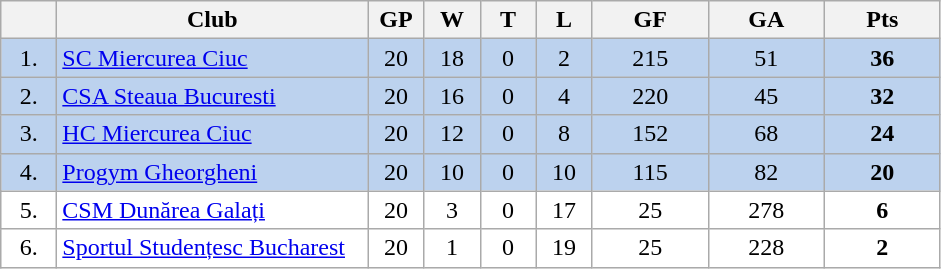<table class="wikitable">
<tr>
<th width="30"></th>
<th width="200">Club</th>
<th width="30">GP</th>
<th width="30">W</th>
<th width="30">T</th>
<th width="30">L</th>
<th width="70">GF</th>
<th width="70">GA</th>
<th width="70">Pts</th>
</tr>
<tr bgcolor="#BCD2EE" align="center">
<td>1.</td>
<td align="left"><a href='#'>SC Miercurea Ciuc</a></td>
<td>20</td>
<td>18</td>
<td>0</td>
<td>2</td>
<td>215</td>
<td>51</td>
<td><strong>36</strong></td>
</tr>
<tr bgcolor="#BCD2EE" align="center">
<td>2.</td>
<td align="left"><a href='#'>CSA Steaua Bucuresti</a></td>
<td>20</td>
<td>16</td>
<td>0</td>
<td>4</td>
<td>220</td>
<td>45</td>
<td><strong>32</strong></td>
</tr>
<tr bgcolor="#BCD2EE" align="center">
<td>3.</td>
<td align="left"><a href='#'>HC Miercurea Ciuc</a></td>
<td>20</td>
<td>12</td>
<td>0</td>
<td>8</td>
<td>152</td>
<td>68</td>
<td><strong>24</strong></td>
</tr>
<tr bgcolor="#BCD2EE" align="center">
<td>4.</td>
<td align="left"><a href='#'>Progym Gheorgheni</a></td>
<td>20</td>
<td>10</td>
<td>0</td>
<td>10</td>
<td>115</td>
<td>82</td>
<td><strong>20</strong></td>
</tr>
<tr bgcolor="#FFFFFF" align="center">
<td>5.</td>
<td align="left"><a href='#'>CSM Dunărea Galați</a></td>
<td>20</td>
<td>3</td>
<td>0</td>
<td>17</td>
<td>25</td>
<td>278</td>
<td><strong>6</strong></td>
</tr>
<tr bgcolor="#FFFFFF" align="center">
<td>6.</td>
<td align="left"><a href='#'>Sportul Studențesc Bucharest</a></td>
<td>20</td>
<td>1</td>
<td>0</td>
<td>19</td>
<td>25</td>
<td>228</td>
<td><strong>2</strong></td>
</tr>
</table>
